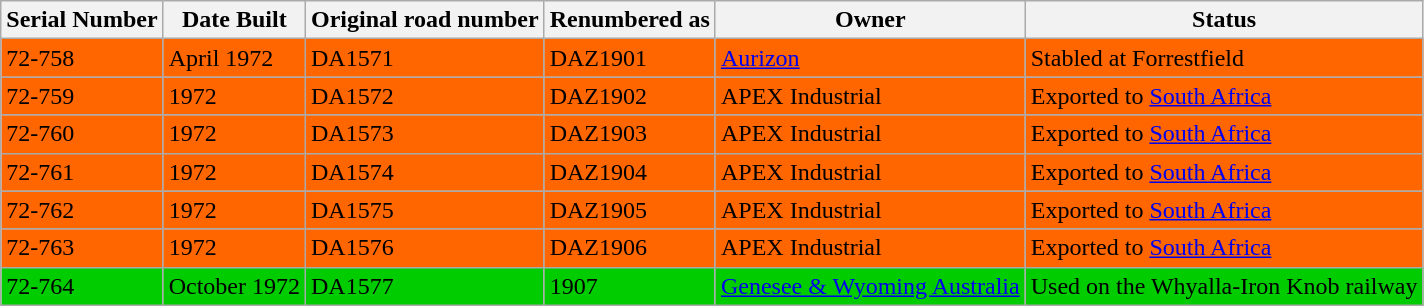<table class="wikitable sortable">
<tr>
<th>Serial Number</th>
<th>Date Built</th>
<th>Original road number</th>
<th>Renumbered as</th>
<th>Owner</th>
<th>Status</th>
</tr>
<tr>
<td bgcolor=#FF6600>72-758</td>
<td bgcolor=#FF6600>April 1972</td>
<td bgcolor=#FF6600>DA1571</td>
<td bgcolor=#FF6600>DAZ1901</td>
<td bgcolor=#FF6600><a href='#'>Aurizon</a></td>
<td bgcolor=#FF6600>Stabled at Forrestfield</td>
</tr>
<tr>
<td bgcolor=#FF6600>72-759</td>
<td bgcolor=#FF6600>1972</td>
<td bgcolor=#FF6600>DA1572</td>
<td bgcolor=#FF6600>DAZ1902</td>
<td bgcolor=#FF6600>APEX Industrial</td>
<td bgcolor=#FF6600>Exported to <a href='#'>South Africa</a></td>
</tr>
<tr>
<td bgcolor=#FF6600>72-760</td>
<td bgcolor=#FF6600>1972</td>
<td bgcolor=#FF6600>DA1573</td>
<td bgcolor=#FF6600>DAZ1903</td>
<td bgcolor=#FF6600>APEX Industrial</td>
<td bgcolor=#FF6600>Exported to <a href='#'>South Africa</a></td>
</tr>
<tr>
<td bgcolor=#FF6600>72-761</td>
<td bgcolor=#FF6600>1972</td>
<td bgcolor=#FF6600>DA1574</td>
<td bgcolor=#FF6600>DAZ1904</td>
<td bgcolor=#FF6600>APEX Industrial</td>
<td bgcolor=#FF6600>Exported to <a href='#'>South Africa</a></td>
</tr>
<tr>
<td bgcolor=#FF6600>72-762</td>
<td bgcolor=#FF6600>1972</td>
<td bgcolor=#FF6600>DA1575</td>
<td bgcolor=#FF6600>DAZ1905</td>
<td bgcolor=#FF6600>APEX Industrial</td>
<td bgcolor=#FF6600>Exported to <a href='#'>South Africa</a></td>
</tr>
<tr>
<td bgcolor=#FF6600>72-763</td>
<td bgcolor=#FF6600>1972</td>
<td bgcolor=#FF6600>DA1576</td>
<td bgcolor=#FF6600>DAZ1906</td>
<td bgcolor=#FF6600>APEX Industrial</td>
<td bgcolor=#FF6600>Exported to <a href='#'>South Africa</a></td>
</tr>
<tr>
<td bgcolor=#00CC00>72-764</td>
<td bgcolor=#00CC00>October 1972</td>
<td bgcolor=#00CC00>DA1577</td>
<td bgcolor=#00CC00>1907</td>
<td bgcolor=#00CC00><a href='#'>Genesee & Wyoming Australia</a></td>
<td bgcolor=#00CC00>Used on the Whyalla-Iron Knob railway</td>
</tr>
</table>
